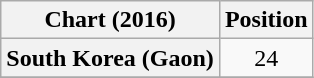<table class="wikitable plainrowheaders" style="text-align:center;">
<tr>
<th scope="col">Chart (2016)</th>
<th scope="col">Position</th>
</tr>
<tr>
<th scope="row">South Korea (Gaon)</th>
<td>24</td>
</tr>
<tr>
</tr>
</table>
